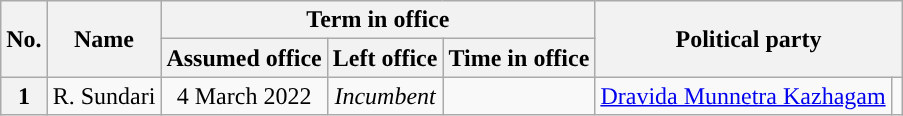<table class="wikitable" style="text-align:center">
<tr>
<th rowspan="2">No.</th>
<th rowspan="2">Name</th>
<th colspan="3">Term in office</th>
<th colspan="2" rowspan="2">Political party</th>
</tr>
<tr>
<th>Assumed office</th>
<th>Left office</th>
<th>Time in office</th>
</tr>
<tr>
<th>1</th>
<td>R. Sundari</td>
<td>4 March 2022</td>
<td><em>Incumbent</em></td>
<td></td>
<td><a href='#'>Dravida Munnetra Kazhagam</a></td>
<td style="background:"></td>
</tr>
</table>
